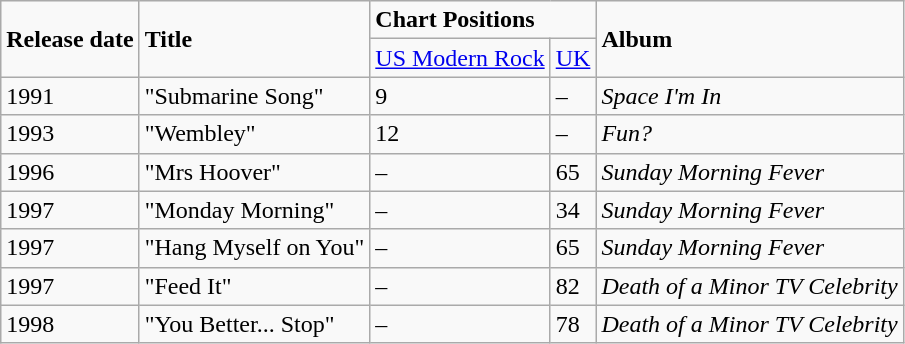<table class="wikitable">
<tr>
<td rowspan="2"><strong>Release date</strong></td>
<td rowspan="2"><strong>Title</strong></td>
<td colspan="2"><strong>Chart Positions</strong></td>
<td rowspan="2"><strong>Album</strong></td>
</tr>
<tr>
<td><a href='#'>US Modern Rock</a></td>
<td><a href='#'>UK</a></td>
</tr>
<tr>
<td>1991</td>
<td>"Submarine Song"</td>
<td>9</td>
<td>–</td>
<td><em>Space I'm In</em></td>
</tr>
<tr>
<td>1993</td>
<td>"Wembley"</td>
<td>12</td>
<td>–</td>
<td><em>Fun?</em></td>
</tr>
<tr>
<td>1996</td>
<td>"Mrs Hoover"</td>
<td>–</td>
<td>65</td>
<td><em>Sunday Morning Fever</em></td>
</tr>
<tr>
<td>1997</td>
<td>"Monday Morning"</td>
<td>–</td>
<td>34</td>
<td><em>Sunday Morning Fever</em></td>
</tr>
<tr>
<td>1997</td>
<td>"Hang Myself on You"</td>
<td>–</td>
<td>65</td>
<td><em>Sunday Morning Fever</em></td>
</tr>
<tr>
<td>1997</td>
<td>"Feed It"</td>
<td>–</td>
<td>82</td>
<td><em>Death of a Minor TV Celebrity</em></td>
</tr>
<tr>
<td>1998</td>
<td>"You Better... Stop"</td>
<td>–</td>
<td>78</td>
<td><em>Death of a Minor TV Celebrity</em></td>
</tr>
</table>
